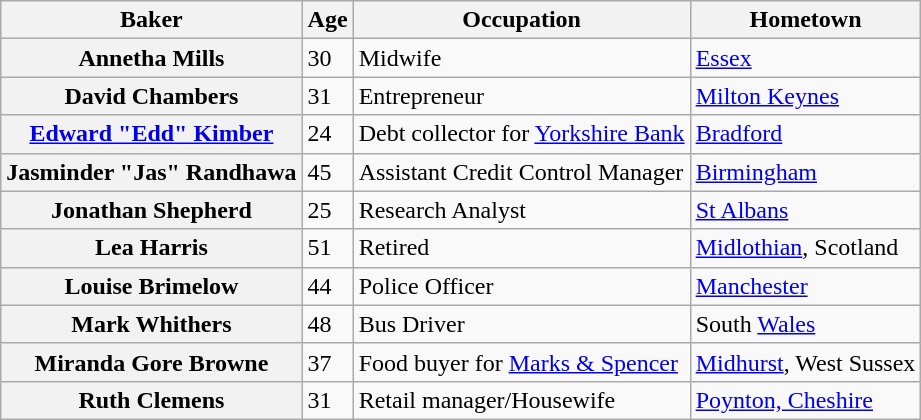<table class="wikitable sortable col2center">
<tr>
<th scope="col">Baker</th>
<th scope="col">Age</th>
<th scope="col" class="unsortable">Occupation</th>
<th scope="col" class="unsortable">Hometown</th>
</tr>
<tr>
<th scope="row">Annetha Mills</th>
<td>30</td>
<td>Midwife</td>
<td><a href='#'>Essex</a></td>
</tr>
<tr>
<th scope="row">David Chambers</th>
<td>31</td>
<td>Entrepreneur</td>
<td><a href='#'>Milton Keynes</a></td>
</tr>
<tr>
<th scope="row"><a href='#'>Edward "Edd" Kimber</a></th>
<td>24</td>
<td>Debt collector for <a href='#'>Yorkshire Bank</a></td>
<td><a href='#'>Bradford</a></td>
</tr>
<tr>
<th scope="row">Jasminder "Jas" Randhawa</th>
<td>45</td>
<td>Assistant Credit Control Manager</td>
<td><a href='#'>Birmingham</a></td>
</tr>
<tr>
<th scope="row">Jonathan Shepherd</th>
<td>25</td>
<td>Research Analyst</td>
<td><a href='#'>St Albans</a></td>
</tr>
<tr>
<th scope="row">Lea Harris</th>
<td>51</td>
<td>Retired</td>
<td><a href='#'>Midlothian</a>, Scotland</td>
</tr>
<tr>
<th scope="row">Louise Brimelow</th>
<td>44</td>
<td>Police Officer</td>
<td><a href='#'>Manchester</a></td>
</tr>
<tr>
<th scope="row">Mark Whithers</th>
<td>48</td>
<td>Bus Driver</td>
<td>South <a href='#'>Wales</a></td>
</tr>
<tr>
<th scope="row">Miranda Gore Browne</th>
<td>37</td>
<td>Food buyer for <a href='#'>Marks & Spencer</a></td>
<td><a href='#'>Midhurst</a>, West Sussex</td>
</tr>
<tr>
<th scope="row">Ruth Clemens</th>
<td>31</td>
<td>Retail manager/Housewife</td>
<td><a href='#'>Poynton, Cheshire</a></td>
</tr>
</table>
